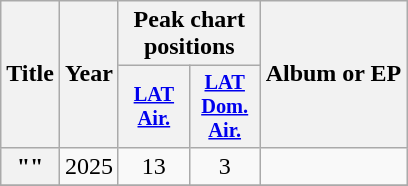<table class="wikitable plainrowheaders" style="text-align:center;">
<tr>
<th scope="col" rowspan="2">Title</th>
<th scope="col" rowspan="2">Year</th>
<th scope="col" colspan="2">Peak chart positions</th>
<th scope="col" rowspan="2">Album or EP</th>
</tr>
<tr>
<th scope="col" style="width:3em;font-size:85%;"><a href='#'>LAT<br>Air.</a><br></th>
<th scope="col" style="width:3em;font-size:85%;"><a href='#'>LAT<br>Dom.<br>Air.</a><br></th>
</tr>
<tr>
<th scope="row">""</th>
<td>2025</td>
<td>13</td>
<td>3</td>
<td></td>
</tr>
<tr>
</tr>
</table>
